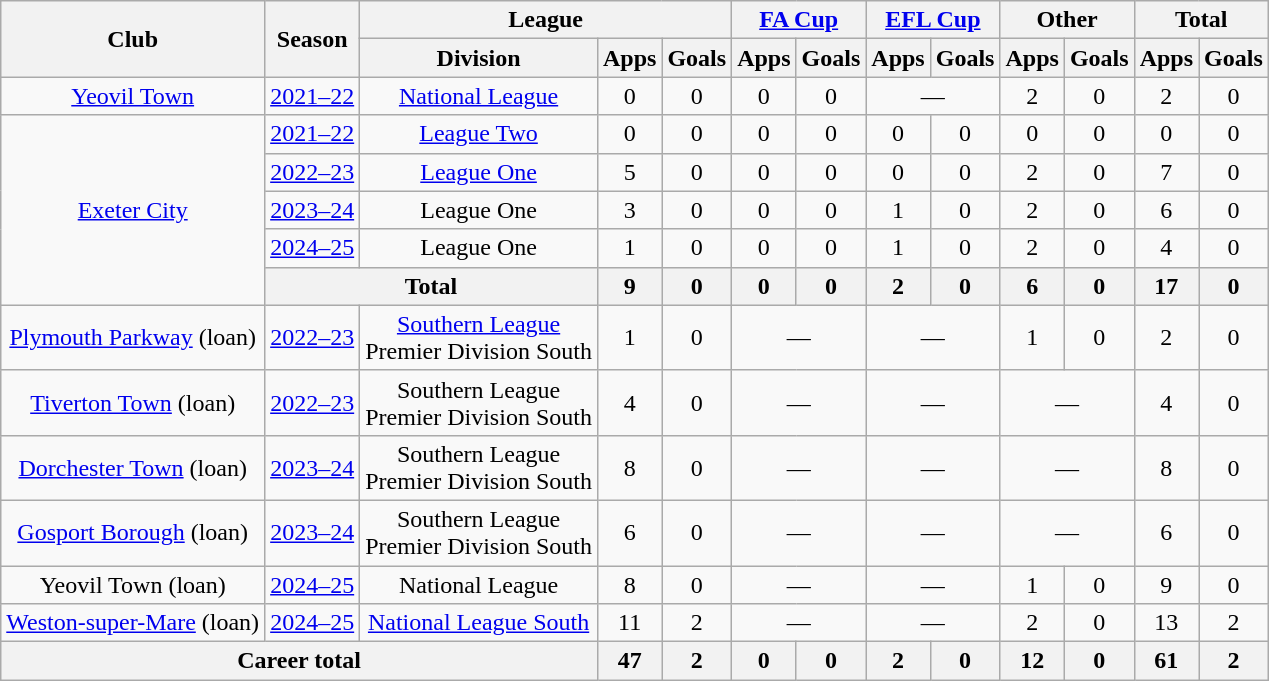<table class=wikitable style="text-align: center">
<tr>
<th rowspan=2>Club</th>
<th rowspan=2>Season</th>
<th colspan=3>League</th>
<th colspan=2><a href='#'>FA Cup</a></th>
<th colspan=2><a href='#'>EFL Cup</a></th>
<th colspan=2>Other</th>
<th colspan=2>Total</th>
</tr>
<tr>
<th>Division</th>
<th>Apps</th>
<th>Goals</th>
<th>Apps</th>
<th>Goals</th>
<th>Apps</th>
<th>Goals</th>
<th>Apps</th>
<th>Goals</th>
<th>Apps</th>
<th>Goals</th>
</tr>
<tr>
<td><a href='#'>Yeovil Town</a></td>
<td><a href='#'>2021–22</a></td>
<td><a href='#'>National League</a></td>
<td>0</td>
<td>0</td>
<td>0</td>
<td>0</td>
<td colspan=2>—</td>
<td>2</td>
<td>0</td>
<td>2</td>
<td>0</td>
</tr>
<tr>
<td rowspan=5><a href='#'>Exeter City</a></td>
<td><a href='#'>2021–22</a></td>
<td><a href='#'>League Two</a></td>
<td>0</td>
<td>0</td>
<td>0</td>
<td>0</td>
<td>0</td>
<td>0</td>
<td>0</td>
<td>0</td>
<td>0</td>
<td>0</td>
</tr>
<tr>
<td><a href='#'>2022–23</a></td>
<td><a href='#'>League One</a></td>
<td>5</td>
<td>0</td>
<td>0</td>
<td>0</td>
<td>0</td>
<td>0</td>
<td>2</td>
<td>0</td>
<td>7</td>
<td>0</td>
</tr>
<tr>
<td><a href='#'>2023–24</a></td>
<td>League One</td>
<td>3</td>
<td>0</td>
<td>0</td>
<td>0</td>
<td>1</td>
<td>0</td>
<td>2</td>
<td>0</td>
<td>6</td>
<td>0</td>
</tr>
<tr>
<td><a href='#'>2024–25</a></td>
<td>League One</td>
<td>1</td>
<td>0</td>
<td>0</td>
<td>0</td>
<td>1</td>
<td>0</td>
<td>2</td>
<td>0</td>
<td>4</td>
<td>0</td>
</tr>
<tr>
<th colspan=2>Total</th>
<th>9</th>
<th>0</th>
<th>0</th>
<th>0</th>
<th>2</th>
<th>0</th>
<th>6</th>
<th>0</th>
<th>17</th>
<th>0</th>
</tr>
<tr>
<td><a href='#'>Plymouth Parkway</a> (loan)</td>
<td><a href='#'>2022–23</a></td>
<td><a href='#'>Southern League</a><br>Premier Division South</td>
<td>1</td>
<td>0</td>
<td colspan=2>—</td>
<td colspan=2>—</td>
<td>1</td>
<td>0</td>
<td>2</td>
<td>0</td>
</tr>
<tr>
<td><a href='#'>Tiverton Town</a> (loan)</td>
<td><a href='#'>2022–23</a></td>
<td>Southern League<br>Premier Division South</td>
<td>4</td>
<td>0</td>
<td colspan=2>—</td>
<td colspan=2>—</td>
<td colspan=2>—</td>
<td>4</td>
<td>0</td>
</tr>
<tr>
<td><a href='#'>Dorchester Town</a> (loan)</td>
<td><a href='#'>2023–24</a></td>
<td>Southern League<br>Premier Division South</td>
<td>8</td>
<td>0</td>
<td colspan=2>—</td>
<td colspan=2>—</td>
<td colspan=2>—</td>
<td>8</td>
<td>0</td>
</tr>
<tr>
<td><a href='#'>Gosport Borough</a> (loan)</td>
<td><a href='#'>2023–24</a></td>
<td>Southern League<br>Premier Division South</td>
<td>6</td>
<td>0</td>
<td colspan=2>—</td>
<td colspan=2>—</td>
<td colspan=2>—</td>
<td>6</td>
<td>0</td>
</tr>
<tr>
<td>Yeovil Town (loan)</td>
<td><a href='#'>2024–25</a></td>
<td>National League</td>
<td>8</td>
<td>0</td>
<td colspan=2>—</td>
<td colspan=2>—</td>
<td>1</td>
<td>0</td>
<td>9</td>
<td>0</td>
</tr>
<tr>
<td><a href='#'>Weston-super-Mare</a> (loan)</td>
<td><a href='#'>2024–25</a></td>
<td><a href='#'>National League South</a></td>
<td>11</td>
<td>2</td>
<td colspan=2>—</td>
<td colspan=2>—</td>
<td>2</td>
<td>0</td>
<td>13</td>
<td>2</td>
</tr>
<tr>
<th colspan=3>Career total</th>
<th>47</th>
<th>2</th>
<th>0</th>
<th>0</th>
<th>2</th>
<th>0</th>
<th>12</th>
<th>0</th>
<th>61</th>
<th>2</th>
</tr>
</table>
